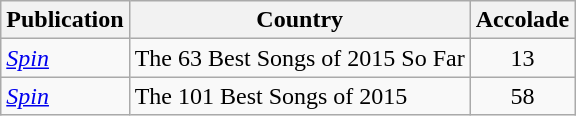<table class="wikitable">
<tr>
<th>Publication</th>
<th>Country</th>
<th>Accolade</th>
</tr>
<tr>
<td><em><a href='#'>Spin</a></em></td>
<td>The 63 Best Songs of 2015 So Far</td>
<td align="center">13</td>
</tr>
<tr>
<td><em><a href='#'>Spin</a></em></td>
<td>The 101 Best Songs of 2015</td>
<td align="center">58</td>
</tr>
</table>
